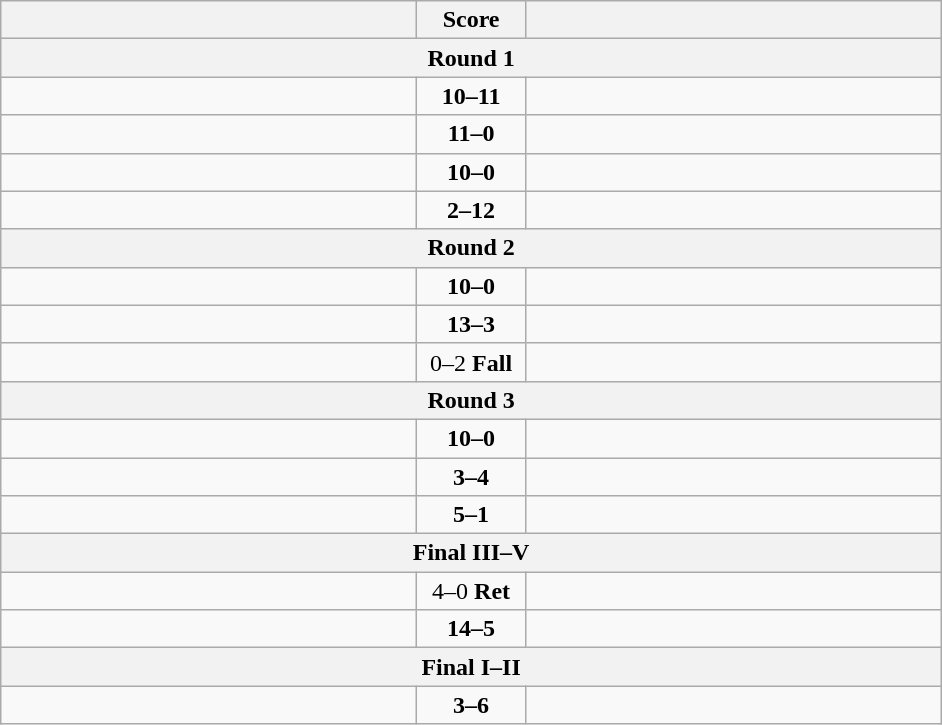<table class="wikitable" style="text-align: left;">
<tr>
<th align="right" width="270"></th>
<th width="65">Score</th>
<th align="left" width="270"></th>
</tr>
<tr>
<th colspan="3">Round 1</th>
</tr>
<tr>
<td></td>
<td align=center><strong>10–11</strong></td>
<td><strong></strong></td>
</tr>
<tr>
<td><strong></strong></td>
<td align=center><strong>11–0</strong></td>
<td></td>
</tr>
<tr>
<td><strong></strong></td>
<td align=center><strong>10–0</strong></td>
<td></td>
</tr>
<tr>
<td></td>
<td align=center><strong>2–12</strong></td>
<td><strong></strong></td>
</tr>
<tr>
<th colspan="3">Round 2</th>
</tr>
<tr>
<td><strong></strong></td>
<td align=center><strong>10–0</strong></td>
<td></td>
</tr>
<tr>
<td><strong></strong></td>
<td align=center><strong>13–3</strong></td>
<td></td>
</tr>
<tr>
<td></td>
<td align=center>0–2 <strong>Fall</strong></td>
<td><strong></strong></td>
</tr>
<tr>
<th colspan="3">Round 3</th>
</tr>
<tr>
<td><strong></strong></td>
<td align=center><strong>10–0</strong></td>
<td></td>
</tr>
<tr>
<td></td>
<td align=center><strong>3–4</strong></td>
<td><strong></strong></td>
</tr>
<tr>
<td><strong></strong></td>
<td align=center><strong>5–1</strong></td>
<td></td>
</tr>
<tr>
<th colspan="3">Final III–V</th>
</tr>
<tr>
<td><strong></strong></td>
<td align=center>4–0 <strong>Ret</strong></td>
<td></td>
</tr>
<tr>
<td><strong></strong></td>
<td align=center><strong>14–5</strong></td>
<td></td>
</tr>
<tr>
<th colspan="3">Final I–II</th>
</tr>
<tr>
<td></td>
<td align=center><strong>3–6</strong></td>
<td><strong></strong></td>
</tr>
</table>
